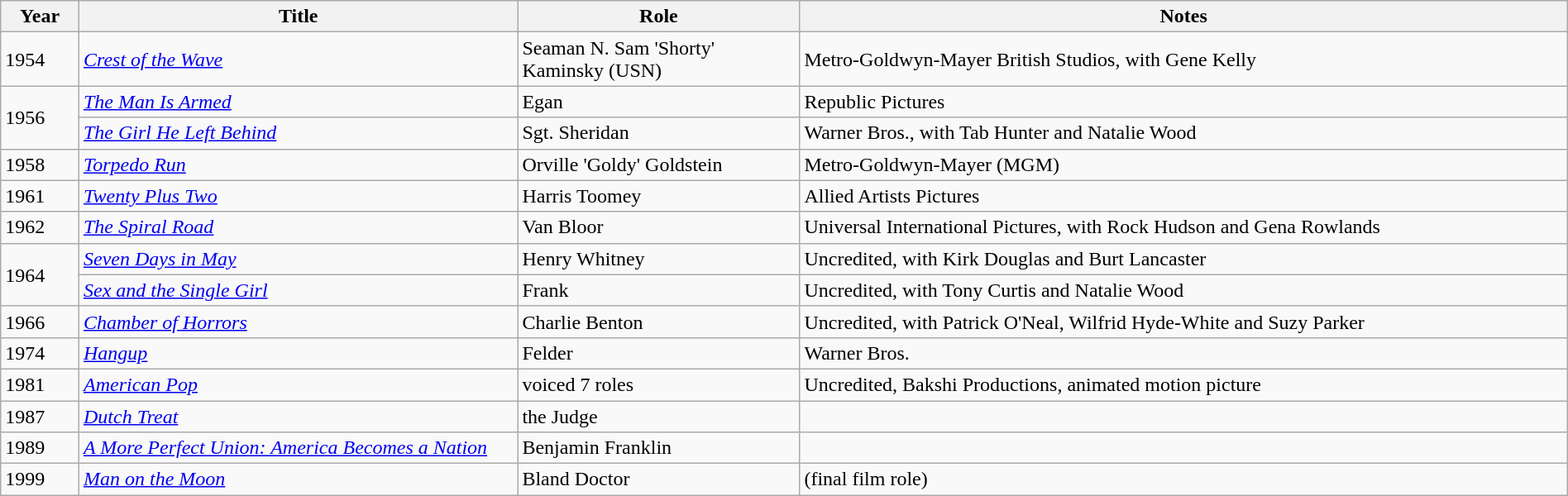<table class="wikitable" width=100%>
<tr>
<th width=5%>Year</th>
<th width=28%>Title</th>
<th width=18%>Role</th>
<th width=49%>Notes</th>
</tr>
<tr>
<td>1954</td>
<td><em><a href='#'>Crest of the Wave</a></em></td>
<td>Seaman N. Sam 'Shorty' Kaminsky (USN)</td>
<td>Metro-Goldwyn-Mayer British Studios, with Gene Kelly</td>
</tr>
<tr>
<td rowspan="2">1956</td>
<td><em><a href='#'>The Man Is Armed</a></em></td>
<td>Egan</td>
<td>Republic Pictures</td>
</tr>
<tr>
<td><em><a href='#'>The Girl He Left Behind</a></em></td>
<td>Sgt. Sheridan</td>
<td>Warner Bros., with Tab Hunter and Natalie Wood</td>
</tr>
<tr>
<td>1958</td>
<td><em><a href='#'>Torpedo Run</a></em></td>
<td>Orville 'Goldy' Goldstein</td>
<td>Metro-Goldwyn-Mayer (MGM)</td>
</tr>
<tr>
<td>1961</td>
<td><em><a href='#'>Twenty Plus Two</a></em></td>
<td>Harris Toomey</td>
<td>Allied Artists Pictures</td>
</tr>
<tr>
<td>1962</td>
<td><em><a href='#'>The Spiral Road</a></em></td>
<td>Van Bloor</td>
<td>Universal International Pictures, with Rock Hudson and Gena Rowlands</td>
</tr>
<tr>
<td rowspan="2">1964</td>
<td><em><a href='#'>Seven Days in May</a></em></td>
<td>Henry Whitney</td>
<td>Uncredited, with Kirk Douglas and Burt Lancaster</td>
</tr>
<tr>
<td><em><a href='#'>Sex and the Single Girl</a></em></td>
<td>Frank</td>
<td>Uncredited, with Tony Curtis and Natalie Wood</td>
</tr>
<tr>
<td>1966</td>
<td><em><a href='#'>Chamber of Horrors</a></em></td>
<td>Charlie Benton</td>
<td>Uncredited, with Patrick O'Neal, Wilfrid Hyde-White and Suzy Parker</td>
</tr>
<tr>
<td>1974</td>
<td><em><a href='#'>Hangup</a></em></td>
<td>Felder</td>
<td>Warner Bros.</td>
</tr>
<tr>
<td>1981</td>
<td><em><a href='#'>American Pop</a></em></td>
<td>voiced 7 roles</td>
<td>Uncredited, Bakshi Productions, animated motion picture</td>
</tr>
<tr>
<td>1987</td>
<td><em><a href='#'>Dutch Treat</a></em></td>
<td>the Judge</td>
<td></td>
</tr>
<tr>
<td>1989</td>
<td><em><a href='#'>A More Perfect Union: America Becomes a Nation</a></em></td>
<td>Benjamin Franklin</td>
<td></td>
</tr>
<tr>
<td>1999</td>
<td><em><a href='#'>Man on the Moon</a></em></td>
<td>Bland Doctor</td>
<td>(final film role)</td>
</tr>
</table>
